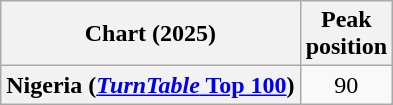<table class="wikitable sortable plainrowheaders">
<tr>
<th scope="col">Chart (2025)</th>
<th scope="col">Peak<br>position</th>
</tr>
<tr>
<th scope="row">Nigeria (<a href='#'><em>TurnTable</em> Top 100</a>)</th>
<td align="center">90</td>
</tr>
</table>
